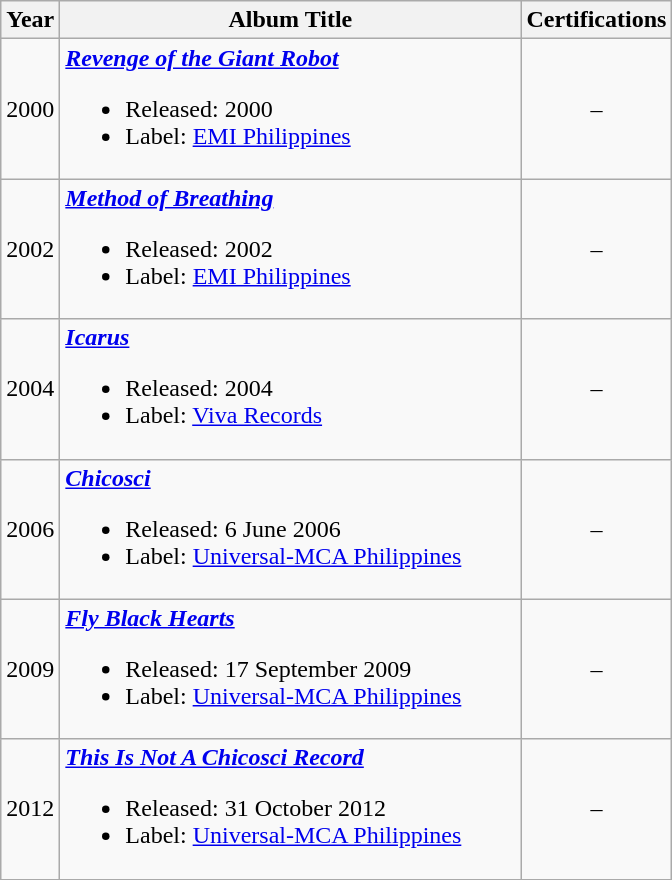<table class="wikitable">
<tr>
<th align="center">Year</th>
<th align="center" width="300">Album Title</th>
<th align="center">Certifications</th>
</tr>
<tr>
<td align="center">2000</td>
<td align="left"><strong><em><a href='#'>Revenge of the Giant Robot</a></em></strong><br><ul><li>Released: 2000</li><li>Label: <a href='#'>EMI Philippines</a></li></ul></td>
<td align="center">–</td>
</tr>
<tr>
<td align="center">2002</td>
<td align="left"><strong><em><a href='#'>Method of Breathing</a></em></strong><br><ul><li>Released: 2002</li><li>Label: <a href='#'>EMI Philippines</a></li></ul></td>
<td align="center">–</td>
</tr>
<tr>
<td align="center">2004</td>
<td align="left"><strong><em><a href='#'>Icarus</a></em></strong><br><ul><li>Released: 2004</li><li>Label: <a href='#'>Viva Records</a></li></ul></td>
<td align="center">–</td>
</tr>
<tr>
<td align="center">2006</td>
<td align="left"><strong><em><a href='#'>Chicosci</a></em></strong><br><ul><li>Released: 6 June 2006</li><li>Label: <a href='#'>Universal-MCA Philippines</a></li></ul></td>
<td align="center">–</td>
</tr>
<tr>
<td align="center">2009</td>
<td align="left"><strong><em><a href='#'>Fly Black Hearts</a></em></strong><br><ul><li>Released: 17 September 2009</li><li>Label: <a href='#'>Universal-MCA Philippines</a></li></ul></td>
<td align="center">–</td>
</tr>
<tr>
<td align="center">2012</td>
<td align="left"><strong><em><a href='#'>This Is Not A Chicosci Record</a></em></strong><br><ul><li>Released: 31 October 2012</li><li>Label: <a href='#'>Universal-MCA Philippines</a></li></ul></td>
<td align="center">–</td>
</tr>
<tr>
</tr>
</table>
